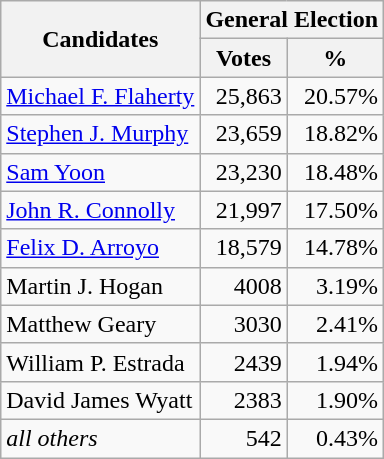<table class=wikitable>
<tr>
<th colspan=1 rowspan=2><strong>Candidates</strong></th>
<th colspan=2><strong>General Election</strong></th>
</tr>
<tr>
<th>Votes</th>
<th>%</th>
</tr>
<tr>
<td><a href='#'>Michael F. Flaherty</a></td>
<td align="right">25,863</td>
<td align="right">20.57%</td>
</tr>
<tr>
<td><a href='#'>Stephen J. Murphy</a></td>
<td align="right">23,659</td>
<td align="right">18.82%</td>
</tr>
<tr>
<td><a href='#'>Sam Yoon</a></td>
<td align="right">23,230</td>
<td align="right">18.48%</td>
</tr>
<tr>
<td><a href='#'>John R. Connolly</a></td>
<td align="right">21,997</td>
<td align="right">17.50%</td>
</tr>
<tr>
<td><a href='#'>Felix D. Arroyo</a></td>
<td align="right">18,579</td>
<td align="right">14.78%</td>
</tr>
<tr>
<td>Martin J. Hogan</td>
<td align="right">4008</td>
<td align="right">3.19%</td>
</tr>
<tr>
<td>Matthew Geary</td>
<td align="right">3030</td>
<td align="right">2.41%</td>
</tr>
<tr>
<td>William P. Estrada</td>
<td align="right">2439</td>
<td align="right">1.94%</td>
</tr>
<tr>
<td>David James Wyatt</td>
<td align="right">2383</td>
<td align="right">1.90%</td>
</tr>
<tr>
<td><em>all others</em></td>
<td align="right">542</td>
<td align="right">0.43%</td>
</tr>
</table>
